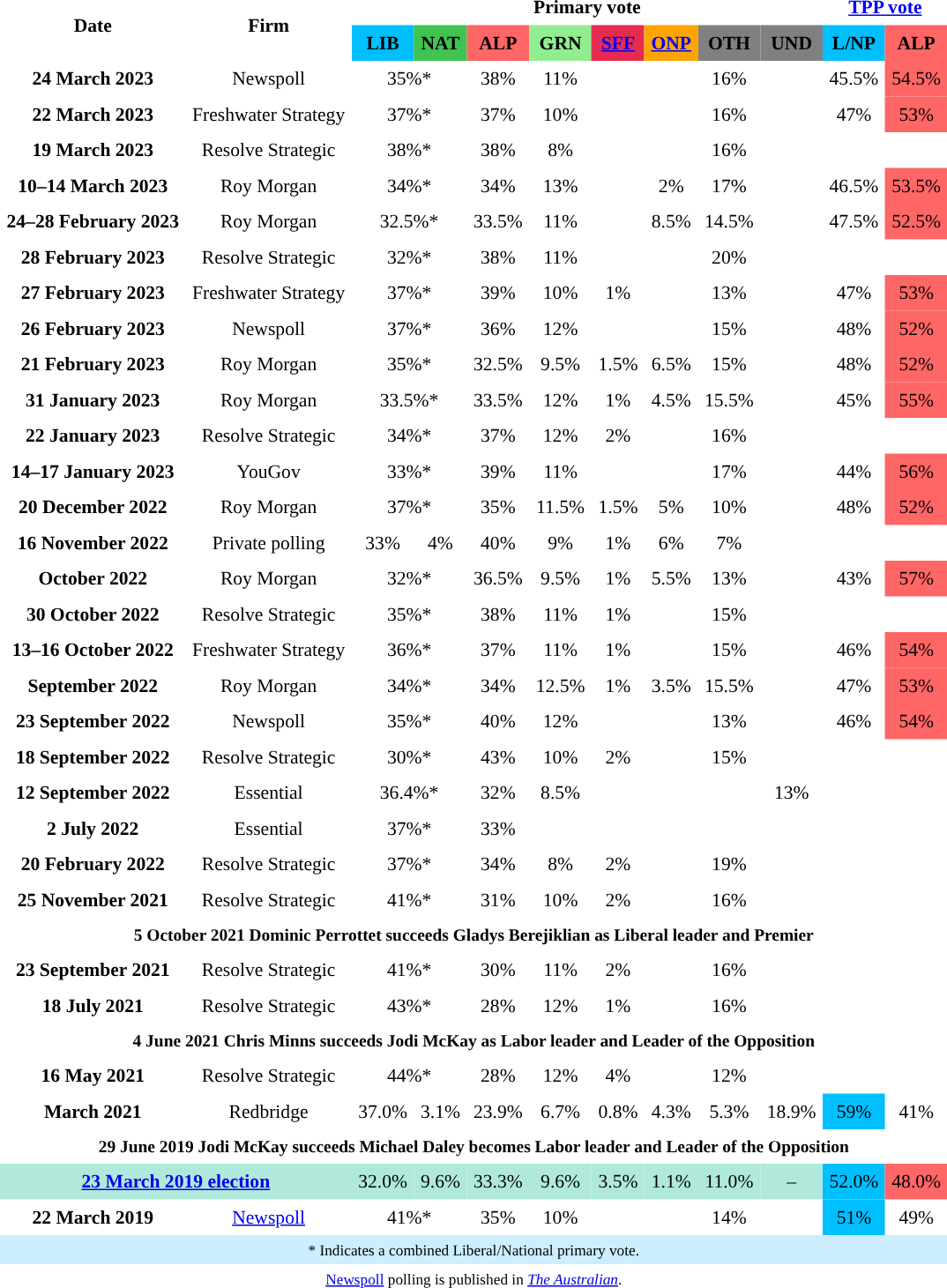<table class="toccolours" cellpadding="5" cellspacing="0" style="text-align:center; margin-right:.5em; margin-top:.4em; font-size:90%;">
<tr>
<th rowspan="2">Date</th>
<th rowspan="2">Firm</th>
<th colspan="8">Primary vote</th>
<th colspan="2"><a href='#'>TPP vote</a></th>
</tr>
<tr>
<th style="background:#00bfff;">LIB</th>
<th style="background:#40c351;">NAT</th>
<th style="background:#f66;">ALP</th>
<th style="background:#90ee90;">GRN</th>
<th style="background:#E52B50;"><a href='#'>SFF</a></th>
<th style="background:orange"><a href='#'>ONP</a></th>
<th style="background:gray;">OTH</th>
<th style="background:gray;">UND</th>
<th style="background:#00bfff;">L/NP</th>
<th style="background:#f66;">ALP</th>
</tr>
<tr>
<th>24 March 2023</th>
<td>Newspoll</td>
<td colspan="2">35%*</td>
<td>38%</td>
<td>11%</td>
<td></td>
<td></td>
<td>16%</td>
<td></td>
<td>45.5%</td>
<td style="background:#f66;">54.5%</td>
</tr>
<tr>
<th>22 March 2023</th>
<td>Freshwater Strategy</td>
<td colspan="2">37%*</td>
<td>37%</td>
<td>10%</td>
<td></td>
<td></td>
<td>16%</td>
<td></td>
<td>47%</td>
<td style="background:#f66;">53%</td>
</tr>
<tr>
<th>19 March 2023</th>
<td>Resolve Strategic</td>
<td colspan="2">38%*</td>
<td>38%</td>
<td>8%</td>
<td></td>
<td></td>
<td>16%</td>
<td></td>
<td></td>
<td></td>
</tr>
<tr>
<th>10–14 March 2023</th>
<td>Roy Morgan</td>
<td colspan="2">34%*</td>
<td>34%</td>
<td>13%</td>
<td></td>
<td>2%</td>
<td>17%</td>
<td></td>
<td>46.5%</td>
<td style="background:#f66;">53.5%</td>
</tr>
<tr>
<th>24–28 February 2023</th>
<td>Roy Morgan</td>
<td colspan="2">32.5%*</td>
<td>33.5%</td>
<td>11%</td>
<td></td>
<td>8.5%</td>
<td>14.5%</td>
<td></td>
<td>47.5%</td>
<td style="background:#f66;">52.5%</td>
</tr>
<tr>
<th>28 February 2023</th>
<td>Resolve Strategic</td>
<td colspan="2">32%*</td>
<td>38%</td>
<td>11%</td>
<td></td>
<td></td>
<td>20%</td>
<td></td>
<td></td>
<td></td>
</tr>
<tr>
<th>27 February 2023</th>
<td>Freshwater Strategy</td>
<td colspan="2">37%*</td>
<td>39%</td>
<td>10%</td>
<td>1%</td>
<td></td>
<td>13%</td>
<td></td>
<td>47%</td>
<td style="background:#f66;">53%</td>
</tr>
<tr>
<th>26 February 2023</th>
<td>Newspoll</td>
<td colspan=2>37%*</td>
<td>36%</td>
<td>12%</td>
<td></td>
<td></td>
<td>15%</td>
<td></td>
<td>48%</td>
<td style="background:#f66;">52%</td>
</tr>
<tr>
<th>21 February 2023</th>
<td>Roy Morgan</td>
<td colspan=2>35%*</td>
<td>32.5%</td>
<td>9.5%</td>
<td>1.5%</td>
<td>6.5%</td>
<td>15%</td>
<td></td>
<td>48%</td>
<td style="background:#f66;">52%</td>
</tr>
<tr>
<th>31 January 2023</th>
<td>Roy Morgan</td>
<td colspan=2>33.5%*</td>
<td>33.5%</td>
<td>12%</td>
<td>1%</td>
<td>4.5%</td>
<td>15.5%</td>
<td></td>
<td>45%</td>
<td style="background:#f66;">55%</td>
</tr>
<tr>
<th>22 January 2023</th>
<td>Resolve Strategic</td>
<td colspan="2">34%*</td>
<td>37%</td>
<td>12%</td>
<td>2%</td>
<td></td>
<td>16%</td>
<td></td>
<td></td>
<td></td>
</tr>
<tr>
<th>14–17 January 2023</th>
<td>YouGov</td>
<td colspan="2">33%*</td>
<td>39%</td>
<td>11%</td>
<td></td>
<td></td>
<td>17%</td>
<td></td>
<td>44%</td>
<td style="background:#f66;">56%</td>
</tr>
<tr>
<th>20 December 2022</th>
<td>Roy Morgan</td>
<td colspan=2>37%*</td>
<td>35%</td>
<td>11.5%</td>
<td>1.5%</td>
<td>5%</td>
<td>10%</td>
<td></td>
<td>48%</td>
<td style="background:#f66;">52%</td>
</tr>
<tr>
<th>16 November 2022</th>
<td>Private polling</td>
<td>33%</td>
<td>4%</td>
<td>40%</td>
<td>9%</td>
<td>1%</td>
<td>6%</td>
<td>7%</td>
<td></td>
<td></td>
<td></td>
</tr>
<tr>
<th>October 2022</th>
<td>Roy Morgan</td>
<td colspan=2>32%*</td>
<td>36.5%</td>
<td>9.5%</td>
<td>1%</td>
<td>5.5%</td>
<td>13%</td>
<td></td>
<td>43%</td>
<td style="background:#f66;">57%</td>
</tr>
<tr>
<th>30 October 2022</th>
<td>Resolve Strategic</td>
<td colspan="2">35%*</td>
<td>38%</td>
<td>11%</td>
<td>1%</td>
<td></td>
<td>15%</td>
<td></td>
<td></td>
<td></td>
</tr>
<tr>
<th>13–16 October 2022</th>
<td>Freshwater Strategy</td>
<td colspan="2">36%*</td>
<td>37%</td>
<td>11%</td>
<td>1%</td>
<td></td>
<td>15%</td>
<td></td>
<td>46%</td>
<td style="background:#f66;">54%</td>
</tr>
<tr>
<th>September 2022</th>
<td>Roy Morgan</td>
<td colspan=2>34%*</td>
<td>34%</td>
<td>12.5%</td>
<td>1%</td>
<td>3.5%</td>
<td>15.5%</td>
<td></td>
<td>47%</td>
<td style="background:#f66;">53%</td>
</tr>
<tr>
<th>23 September 2022</th>
<td>Newspoll</td>
<td colspan="2">35%*</td>
<td>40%</td>
<td>12%</td>
<td></td>
<td></td>
<td>13%</td>
<td></td>
<td>46%</td>
<td style="background:#f66;">54%</td>
</tr>
<tr>
<th>18 September 2022</th>
<td>Resolve Strategic</td>
<td colspan="2">30%*</td>
<td>43%</td>
<td>10%</td>
<td>2%</td>
<td></td>
<td>15%</td>
<td></td>
<td></td>
<td></td>
</tr>
<tr>
<th>12 September 2022</th>
<td>Essential</td>
<td colspan="2">36.4%*</td>
<td>32%</td>
<td>8.5%</td>
<td></td>
<td></td>
<td></td>
<td>13%</td>
<td></td>
<td></td>
</tr>
<tr>
<th>2 July 2022</th>
<td>Essential</td>
<td colspan="2">37%*</td>
<td>33%</td>
<td></td>
<td></td>
<td></td>
<td></td>
<td></td>
<td></td>
<td></td>
</tr>
<tr>
<th>20 February 2022</th>
<td>Resolve Strategic</td>
<td colspan="2">37%*</td>
<td>34%</td>
<td>8%</td>
<td>2%</td>
<td></td>
<td>19%</td>
<td></td>
<td></td>
<td></td>
</tr>
<tr>
<th>25 November 2021</th>
<td>Resolve Strategic</td>
<td colspan="2">41%*</td>
<td>31%</td>
<td>10%</td>
<td>2%</td>
<td></td>
<td>16%</td>
<td></td>
<td></td>
<td></td>
</tr>
<tr>
<th colspan="12" style="font-size:90%;">5 October 2021 Dominic Perrottet succeeds Gladys Berejiklian as Liberal leader and Premier</th>
</tr>
<tr>
<th>23 September 2021</th>
<td>Resolve Strategic</td>
<td colspan="2">41%*</td>
<td>30%</td>
<td>11%</td>
<td>2%</td>
<td></td>
<td>16%</td>
<td></td>
<td></td>
<td></td>
</tr>
<tr>
<th>18 July 2021</th>
<td>Resolve Strategic</td>
<td colspan="2">43%*</td>
<td>28%</td>
<td>12%</td>
<td>1%</td>
<td></td>
<td>16%</td>
<td></td>
<td></td>
<td></td>
</tr>
<tr>
<th colspan="12" style="font-size:90%;">4 June 2021 Chris Minns succeeds Jodi McKay as Labor leader and Leader of the Opposition</th>
</tr>
<tr>
<th>16 May 2021</th>
<td>Resolve Strategic</td>
<td colspan="2">44%*</td>
<td>28%</td>
<td>12%</td>
<td>4%</td>
<td></td>
<td>12%</td>
<td></td>
<td></td>
<td></td>
</tr>
<tr>
<th>March 2021</th>
<td>Redbridge</td>
<td>37.0%</td>
<td>3.1%</td>
<td>23.9%</td>
<td>6.7%</td>
<td>0.8%</td>
<td>4.3%</td>
<td>5.3%</td>
<td>18.9%</td>
<td style="background:#00bfff;">59%</td>
<td>41%</td>
</tr>
<tr>
<th colspan="12"  style="font-size:90%;">29 June 2019 Jodi McKay succeeds Michael Daley becomes Labor leader and Leader of the Opposition</th>
</tr>
<tr>
<th colspan="2" style="background:#b0e9db;"><a href='#'>23 March 2019 election</a></th>
<td style="background:#b0e9db;">32.0%</td>
<td style="background:#b0e9db;">9.6%</td>
<td style="background:#b0e9db;">33.3%</td>
<td style="background:#b0e9db;">9.6%</td>
<td style="background:#b0e9db;">3.5%</td>
<td style="background:#b0e9db;">1.1%</td>
<td style="background:#b0e9db;">11.0%</td>
<td style="background:#b0e9db;">–</td>
<td style="background:#00bfff;">52.0%</td>
<td style="background:#f66;">48.0%</td>
</tr>
<tr>
<th>22 March 2019</th>
<td><a href='#'>Newspoll</a></td>
<td colspan="2">41%*</td>
<td>35%</td>
<td>10%</td>
<td></td>
<td></td>
<td>14%</td>
<td></td>
<td style="background:#00bfff;">51%</td>
<td>49%</td>
</tr>
<tr>
<td colspan="12"  style="font-size:80%; background:#cef;">* Indicates a combined Liberal/National primary vote.</td>
</tr>
<tr>
<td colspan="12" style="font-size:80%;"><a href='#'>Newspoll</a> polling is published in <em><a href='#'>The Australian</a></em>.</td>
</tr>
<tr>
<td colspan="12" style="font-size:80%;"></td>
</tr>
</table>
